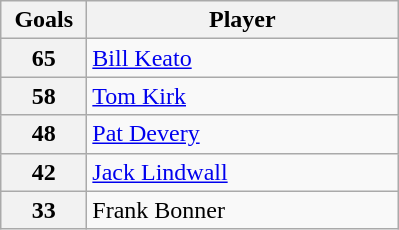<table class="wikitable" style="text-align:left;">
<tr>
<th width=50>Goals</th>
<th width=200>Player</th>
</tr>
<tr>
<th>65</th>
<td> <a href='#'>Bill Keato</a></td>
</tr>
<tr>
<th>58</th>
<td> <a href='#'>Tom Kirk</a></td>
</tr>
<tr>
<th>48</th>
<td> <a href='#'>Pat Devery</a></td>
</tr>
<tr>
<th>42</th>
<td> <a href='#'>Jack Lindwall</a></td>
</tr>
<tr>
<th>33</th>
<td> Frank Bonner</td>
</tr>
</table>
